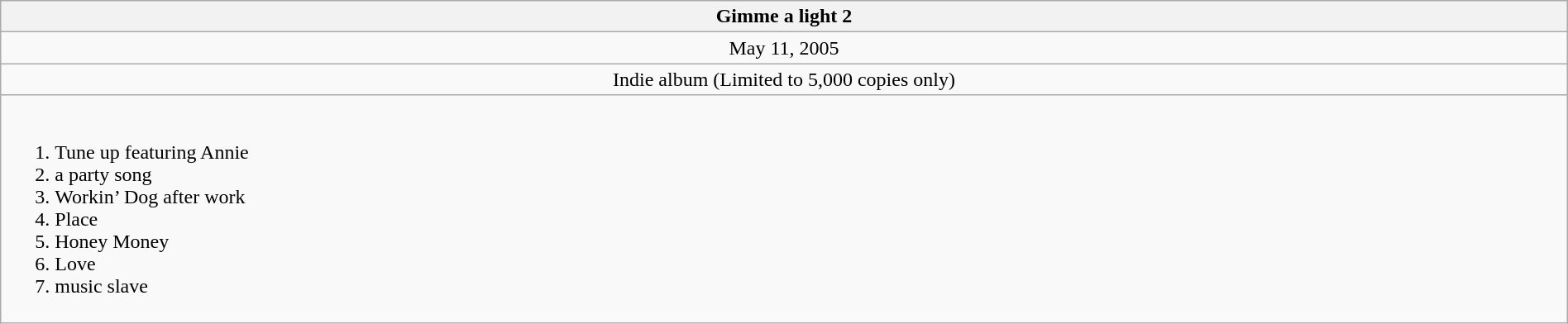<table class="wikitable" style="width:100%">
<tr>
<th>Gimme a light 2</th>
</tr>
<tr>
<td style="text-align:center">May 11, 2005</td>
</tr>
<tr>
<td style="text-align:center">Indie album (Limited to 5,000 copies only)</td>
</tr>
<tr>
<td><br><ol><li>Tune up featuring Annie</li><li>a party song</li><li>Workin’ Dog after work</li><li>Place</li><li>Honey Money</li><li>Love</li><li>music slave</li></ol></td>
</tr>
</table>
